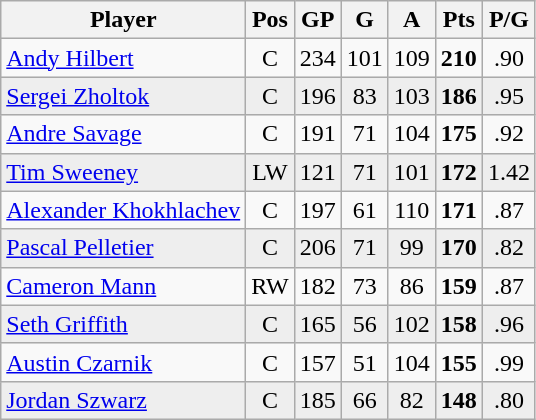<table class="wikitable">
<tr>
<th>Player</th>
<th>Pos</th>
<th>GP</th>
<th>G</th>
<th>A</th>
<th>Pts</th>
<th>P/G</th>
</tr>
<tr align="center">
<td align="left"><a href='#'>Andy Hilbert</a></td>
<td>C</td>
<td>234</td>
<td>101</td>
<td>109</td>
<td><strong>210</strong></td>
<td>.90</td>
</tr>
<tr align="center" bgcolor="#eeeeee">
<td align="left"><a href='#'>Sergei Zholtok</a></td>
<td>C</td>
<td>196</td>
<td>83</td>
<td>103</td>
<td><strong>186</strong></td>
<td>.95</td>
</tr>
<tr align="center">
<td align="left"><a href='#'>Andre Savage</a></td>
<td>C</td>
<td>191</td>
<td>71</td>
<td>104</td>
<td><strong>175</strong></td>
<td>.92</td>
</tr>
<tr align="center" bgcolor="#eeeeee">
<td align="left"><a href='#'>Tim Sweeney</a></td>
<td>LW</td>
<td>121</td>
<td>71</td>
<td>101</td>
<td><strong>172</strong></td>
<td>1.42</td>
</tr>
<tr align="center">
<td align="left"><a href='#'>Alexander Khokhlachev</a></td>
<td>C</td>
<td>197</td>
<td>61</td>
<td>110</td>
<td><strong>171</strong></td>
<td>.87</td>
</tr>
<tr align="center" bgcolor="#eeeeee">
<td align="left"><a href='#'>Pascal Pelletier</a></td>
<td>C</td>
<td>206</td>
<td>71</td>
<td>99</td>
<td><strong>170</strong></td>
<td>.82</td>
</tr>
<tr align="center">
<td align="left"><a href='#'>Cameron Mann</a></td>
<td>RW</td>
<td>182</td>
<td>73</td>
<td>86</td>
<td><strong>159</strong></td>
<td>.87</td>
</tr>
<tr align="center"  bgcolor="#eeeeee">
<td align="left"><a href='#'>Seth Griffith</a></td>
<td>C</td>
<td>165</td>
<td>56</td>
<td>102</td>
<td><strong>158</strong></td>
<td>.96</td>
</tr>
<tr align="center">
<td align="left"><a href='#'>Austin Czarnik</a></td>
<td>C</td>
<td>157</td>
<td>51</td>
<td>104</td>
<td><strong>155</strong></td>
<td>.99</td>
</tr>
<tr align="center" bgcolor="#eeeeee">
<td align="left"><a href='#'>Jordan Szwarz</a></td>
<td>C</td>
<td>185</td>
<td>66</td>
<td>82</td>
<td><strong>148</strong></td>
<td>.80</td>
</tr>
</table>
